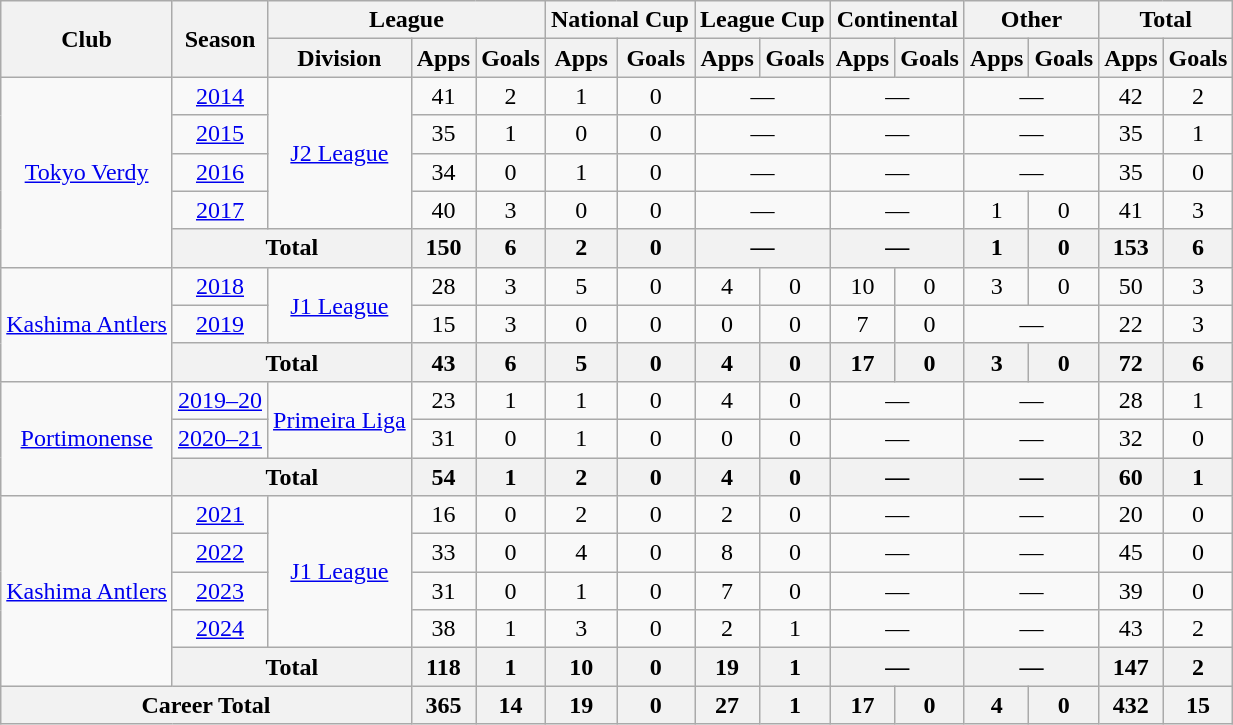<table class=wikitable style="font-size:100%; text-align:center;">
<tr>
<th rowspan=2>Club</th>
<th rowspan=2>Season</th>
<th colspan=3>League</th>
<th colspan=2>National Cup</th>
<th colspan=2>League Cup</th>
<th colspan=2>Continental</th>
<th colspan=2>Other</th>
<th colspan=2>Total</th>
</tr>
<tr>
<th>Division</th>
<th>Apps</th>
<th>Goals</th>
<th>Apps</th>
<th>Goals</th>
<th>Apps</th>
<th>Goals</th>
<th>Apps</th>
<th>Goals</th>
<th>Apps</th>
<th>Goals</th>
<th>Apps</th>
<th>Goals</th>
</tr>
<tr>
<td rowspan="5"><a href='#'>Tokyo Verdy</a></td>
<td><a href='#'>2014</a></td>
<td rowspan="4"><a href='#'>J2 League</a></td>
<td>41</td>
<td>2</td>
<td>1</td>
<td>0</td>
<td colspan=2>—</td>
<td colspan=2>—</td>
<td colspan=2>—</td>
<td>42</td>
<td>2</td>
</tr>
<tr>
<td><a href='#'>2015</a></td>
<td>35</td>
<td>1</td>
<td>0</td>
<td>0</td>
<td colspan=2>—</td>
<td colspan=2>—</td>
<td colspan=2>—</td>
<td>35</td>
<td>1</td>
</tr>
<tr>
<td><a href='#'>2016</a></td>
<td>34</td>
<td>0</td>
<td>1</td>
<td>0</td>
<td colspan=2>—</td>
<td colspan=2>—</td>
<td colspan=2>—</td>
<td>35</td>
<td>0</td>
</tr>
<tr>
<td><a href='#'>2017</a></td>
<td>40</td>
<td>3</td>
<td>0</td>
<td>0</td>
<td colspan=2>—</td>
<td colspan=2>—</td>
<td>1</td>
<td>0</td>
<td>41</td>
<td>3</td>
</tr>
<tr>
<th colspan="2">Total</th>
<th>150</th>
<th>6</th>
<th>2</th>
<th>0</th>
<th colspan=2>—</th>
<th colspan=2>—</th>
<th>1</th>
<th>0</th>
<th>153</th>
<th>6</th>
</tr>
<tr>
<td rowspan="3"><a href='#'>Kashima Antlers</a></td>
<td><a href='#'>2018</a></td>
<td rowspan="2"><a href='#'>J1 League</a></td>
<td>28</td>
<td>3</td>
<td>5</td>
<td>0</td>
<td>4</td>
<td>0</td>
<td>10</td>
<td>0</td>
<td>3</td>
<td>0</td>
<td>50</td>
<td>3</td>
</tr>
<tr>
<td><a href='#'>2019</a></td>
<td>15</td>
<td>3</td>
<td>0</td>
<td>0</td>
<td>0</td>
<td>0</td>
<td>7</td>
<td>0</td>
<td colspan=2>—</td>
<td>22</td>
<td>3</td>
</tr>
<tr>
<th colspan="2">Total</th>
<th>43</th>
<th>6</th>
<th>5</th>
<th>0</th>
<th>4</th>
<th>0</th>
<th>17</th>
<th>0</th>
<th>3</th>
<th>0</th>
<th>72</th>
<th>6</th>
</tr>
<tr>
<td rowspan="3"><a href='#'>Portimonense</a></td>
<td><a href='#'>2019–20</a></td>
<td rowspan="2"><a href='#'>Primeira Liga</a></td>
<td>23</td>
<td>1</td>
<td>1</td>
<td>0</td>
<td>4</td>
<td>0</td>
<td colspan=2>—</td>
<td colspan=2>—</td>
<td>28</td>
<td>1</td>
</tr>
<tr>
<td><a href='#'>2020–21</a></td>
<td>31</td>
<td>0</td>
<td>1</td>
<td>0</td>
<td>0</td>
<td>0</td>
<td colspan=2>—</td>
<td colspan=2>—</td>
<td>32</td>
<td>0</td>
</tr>
<tr>
<th colspan="2">Total</th>
<th>54</th>
<th>1</th>
<th>2</th>
<th>0</th>
<th>4</th>
<th>0</th>
<th colspan=2>—</th>
<th colspan=2>—</th>
<th>60</th>
<th>1</th>
</tr>
<tr>
<td rowspan="5"><a href='#'>Kashima Antlers</a></td>
<td><a href='#'>2021</a></td>
<td rowspan="4"><a href='#'>J1 League</a></td>
<td>16</td>
<td>0</td>
<td>2</td>
<td>0</td>
<td>2</td>
<td>0</td>
<td colspan=2>—</td>
<td colspan=2>—</td>
<td>20</td>
<td>0</td>
</tr>
<tr>
<td><a href='#'>2022</a></td>
<td>33</td>
<td>0</td>
<td>4</td>
<td>0</td>
<td>8</td>
<td>0</td>
<td colspan=2>—</td>
<td colspan=2>—</td>
<td>45</td>
<td>0</td>
</tr>
<tr>
<td><a href='#'>2023</a></td>
<td>31</td>
<td>0</td>
<td>1</td>
<td>0</td>
<td>7</td>
<td>0</td>
<td colspan=2>—</td>
<td colspan=2>—</td>
<td>39</td>
<td>0</td>
</tr>
<tr>
<td><a href='#'>2024</a></td>
<td>38</td>
<td>1</td>
<td>3</td>
<td>0</td>
<td>2</td>
<td>1</td>
<td colspan=2>—</td>
<td colspan=2>—</td>
<td>43</td>
<td>2</td>
</tr>
<tr>
<th colspan="2">Total</th>
<th>118</th>
<th>1</th>
<th>10</th>
<th>0</th>
<th>19</th>
<th>1</th>
<th colspan=2>—</th>
<th colspan=2>—</th>
<th>147</th>
<th>2</th>
</tr>
<tr>
<th colspan="3">Career Total</th>
<th>365</th>
<th>14</th>
<th>19</th>
<th>0</th>
<th>27</th>
<th>1</th>
<th>17</th>
<th>0</th>
<th>4</th>
<th>0</th>
<th>432</th>
<th>15</th>
</tr>
</table>
